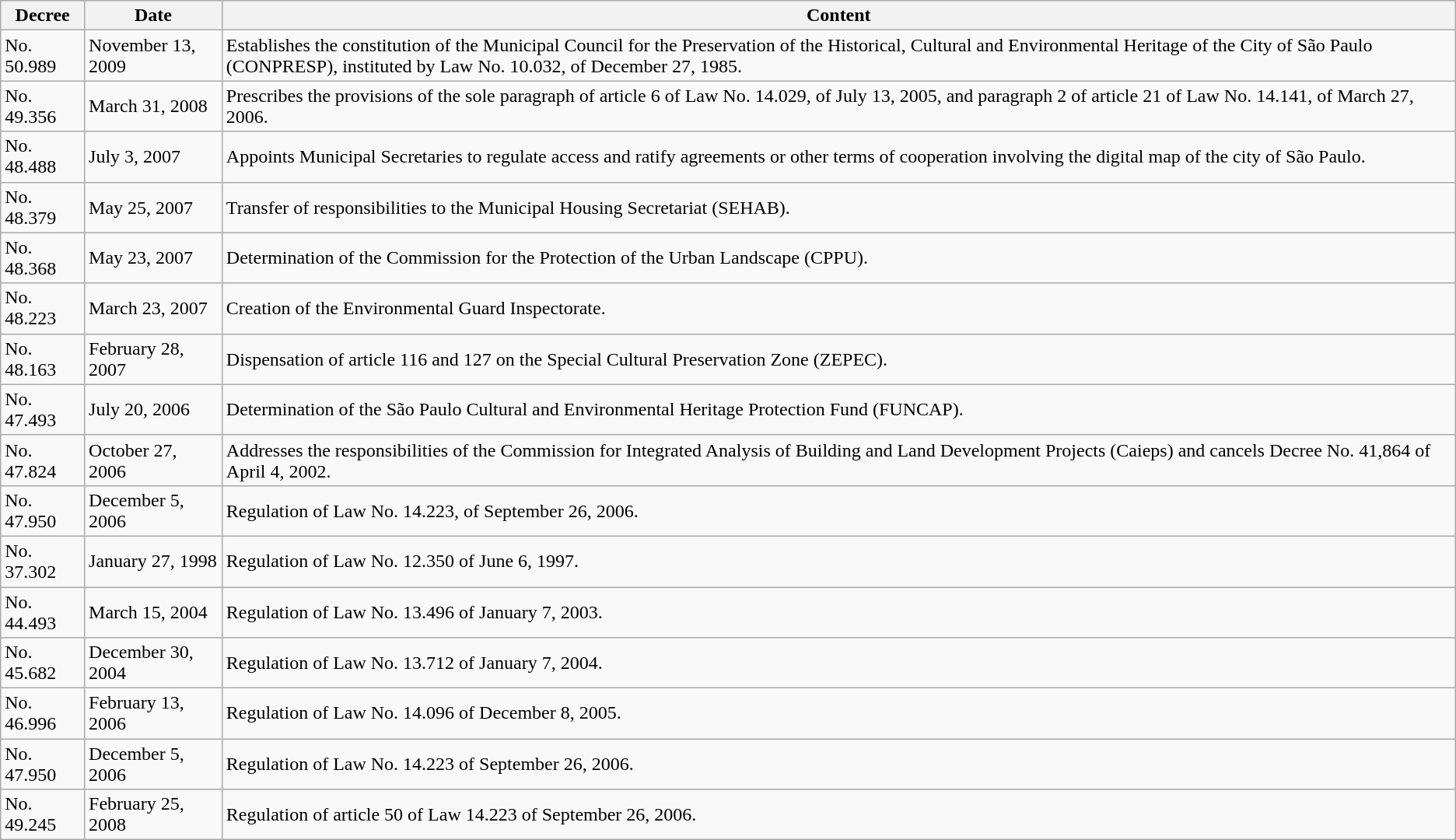<table class="wikitable">
<tr>
<th>Decree</th>
<th>Date</th>
<th>Content</th>
</tr>
<tr>
<td>No. 50.989</td>
<td>November 13, 2009</td>
<td>Establishes the constitution of the Municipal Council for the Preservation of the Historical, Cultural and Environmental Heritage of the City of São Paulo (CONPRESP), instituted by Law No. 10.032, of December 27, 1985.</td>
</tr>
<tr>
<td>No. 49.356</td>
<td>March 31, 2008</td>
<td>Prescribes the provisions of the sole paragraph of article 6 of Law No. 14.029, of July 13, 2005, and paragraph 2 of article 21 of Law No. 14.141, of March 27, 2006.</td>
</tr>
<tr>
<td>No. 48.488</td>
<td>July 3, 2007</td>
<td>Appoints Municipal Secretaries to regulate access and ratify agreements or other terms of cooperation involving the digital map of the city of São Paulo.</td>
</tr>
<tr>
<td>No. 48.379</td>
<td>May 25, 2007</td>
<td>Transfer of responsibilities to the Municipal Housing Secretariat (SEHAB).</td>
</tr>
<tr>
<td>No. 48.368</td>
<td>May 23, 2007</td>
<td>Determination of the Commission for the Protection of the Urban Landscape (CPPU).</td>
</tr>
<tr>
<td>No. 48.223</td>
<td>March 23, 2007</td>
<td>Creation of the Environmental Guard Inspectorate.</td>
</tr>
<tr>
<td>No. 48.163</td>
<td>February 28, 2007</td>
<td>Dispensation of article 116 and 127 on the Special Cultural Preservation Zone (ZEPEC).</td>
</tr>
<tr>
<td>No. 47.493</td>
<td>July 20, 2006</td>
<td>Determination of the São Paulo Cultural and Environmental Heritage Protection Fund (FUNCAP).</td>
</tr>
<tr>
<td>No. 47.824</td>
<td>October 27, 2006</td>
<td>Addresses the responsibilities of the Commission for Integrated Analysis of Building and Land Development Projects (Caieps) and cancels Decree No. 41,864 of April 4, 2002.</td>
</tr>
<tr>
<td>No. 47.950</td>
<td>December 5, 2006</td>
<td>Regulation of Law No. 14.223, of September 26, 2006.</td>
</tr>
<tr>
<td>No. 37.302</td>
<td>January 27, 1998</td>
<td>Regulation of Law No. 12.350 of June 6, 1997.</td>
</tr>
<tr>
<td>No. 44.493</td>
<td>March 15, 2004</td>
<td>Regulation of Law No. 13.496 of January 7, 2003.</td>
</tr>
<tr>
<td>No. 45.682</td>
<td>December 30, 2004</td>
<td>Regulation of Law No. 13.712 of January 7, 2004.</td>
</tr>
<tr>
<td>No. 46.996</td>
<td>February 13, 2006</td>
<td>Regulation of Law No. 14.096 of December 8, 2005.</td>
</tr>
<tr>
<td>No. 47.950</td>
<td>December 5, 2006</td>
<td>Regulation of Law No. 14.223 of September 26, 2006.</td>
</tr>
<tr>
<td>No. 49.245</td>
<td>February 25, 2008</td>
<td>Regulation of article 50 of Law 14.223 of September 26, 2006.</td>
</tr>
</table>
